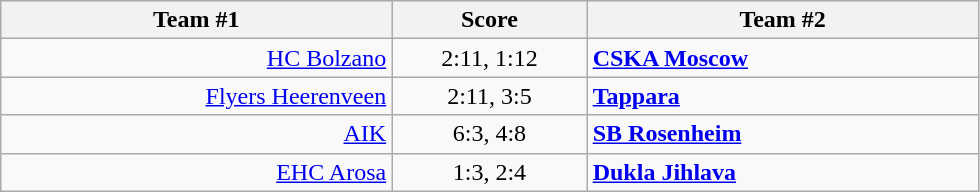<table class="wikitable" style="text-align: center;">
<tr>
<th width=22%>Team #1</th>
<th width=11%>Score</th>
<th width=22%>Team #2</th>
</tr>
<tr>
<td style="text-align: right;"><a href='#'>HC Bolzano</a> </td>
<td>2:11, 1:12</td>
<td style="text-align: left;"> <strong><a href='#'>CSKA Moscow</a></strong></td>
</tr>
<tr>
<td style="text-align: right;"><a href='#'>Flyers Heerenveen</a> </td>
<td>2:11, 3:5</td>
<td style="text-align: left;"> <strong><a href='#'>Tappara</a></strong></td>
</tr>
<tr>
<td style="text-align: right;"><a href='#'>AIK</a> </td>
<td>6:3, 4:8</td>
<td style="text-align: left;"> <strong><a href='#'>SB Rosenheim</a></strong></td>
</tr>
<tr>
<td style="text-align: right;"><a href='#'>EHC Arosa</a> </td>
<td>1:3, 2:4</td>
<td style="text-align: left;"> <strong><a href='#'>Dukla Jihlava</a></strong></td>
</tr>
</table>
